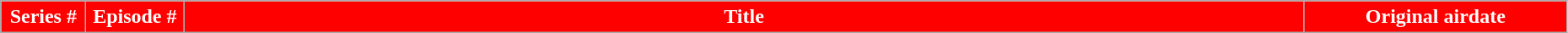<table class="wikitable plainrowheaders" style="width:98%;">
<tr style="color:white">
<th style="width:60px;background-color: #ff0000">Series #</th>
<th style="width:70px;background-color: #ff0000">Episode #</th>
<th style="background-color: #ff0000">Title</th>
<th style="width:200px;background-color: #ff0000">Original airdate<br>













</th>
</tr>
</table>
